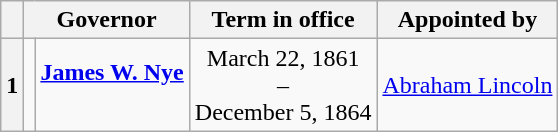<table class="wikitable" style="text-align:center;">
<tr>
<th scope="col" data-sort-type="number"></th>
<th scope="colgroup" colspan="2">Governor</th>
<th scope="col">Term in office</th>
<th scope="col">Appointed by</th>
</tr>
<tr style="height:2em;">
<th scope="row">1</th>
<td></td>
<td><strong><a href='#'>James W. Nye</a></strong><br><br></td>
<td>March 22, 1861<br>–<br>December 5, 1864<br></td>
<td><a href='#'>Abraham Lincoln</a></td>
</tr>
</table>
